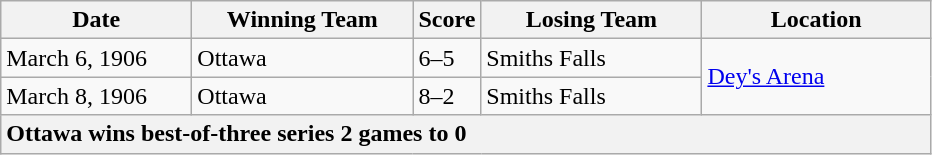<table class="wikitable">
<tr>
<th width="120">Date</th>
<th width="140">Winning Team</th>
<th width="5">Score</th>
<th width="140">Losing Team</th>
<th width="145">Location</th>
</tr>
<tr>
<td>March 6, 1906</td>
<td>Ottawa</td>
<td>6–5</td>
<td>Smiths Falls</td>
<td rowspan="2"><a href='#'>Dey's Arena</a></td>
</tr>
<tr>
<td>March 8, 1906</td>
<td>Ottawa</td>
<td>8–2</td>
<td>Smiths Falls</td>
</tr>
<tr>
<th colspan="5" style="text-align:left;">Ottawa wins best-of-three series 2 games to 0</th>
</tr>
</table>
